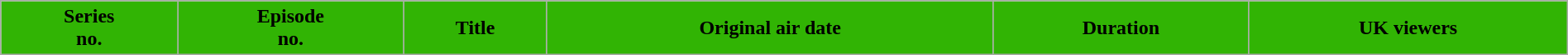<table class="wikitable plainrowheaders" style="width:100%; background:#fff;">
<tr>
<th style="background:#31B404;">Series<br>no.</th>
<th style="background:#31B404;">Episode<br>no.</th>
<th style="background:#31B404;">Title</th>
<th style="background:#31B404;">Original air date</th>
<th style="background:#31B404;">Duration</th>
<th style="background:#31B404;">UK viewers<br>











</th>
</tr>
</table>
